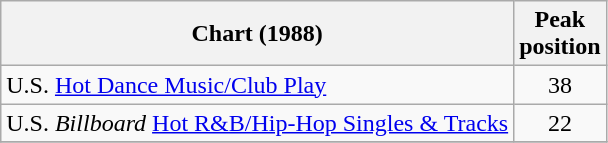<table class="wikitable sortable">
<tr>
<th>Chart (1988)</th>
<th>Peak<br>position</th>
</tr>
<tr>
<td>U.S. <a href='#'>Hot Dance Music/Club Play</a></td>
<td align="center">38</td>
</tr>
<tr>
<td>U.S. <em>Billboard</em> <a href='#'>Hot R&B/Hip-Hop Singles & Tracks</a></td>
<td align="center">22</td>
</tr>
<tr>
</tr>
</table>
